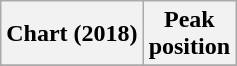<table class="wikitable plainrowheaders">
<tr>
<th scope="col">Chart (2018)</th>
<th scope="col">Peak<br>position</th>
</tr>
<tr>
</tr>
</table>
